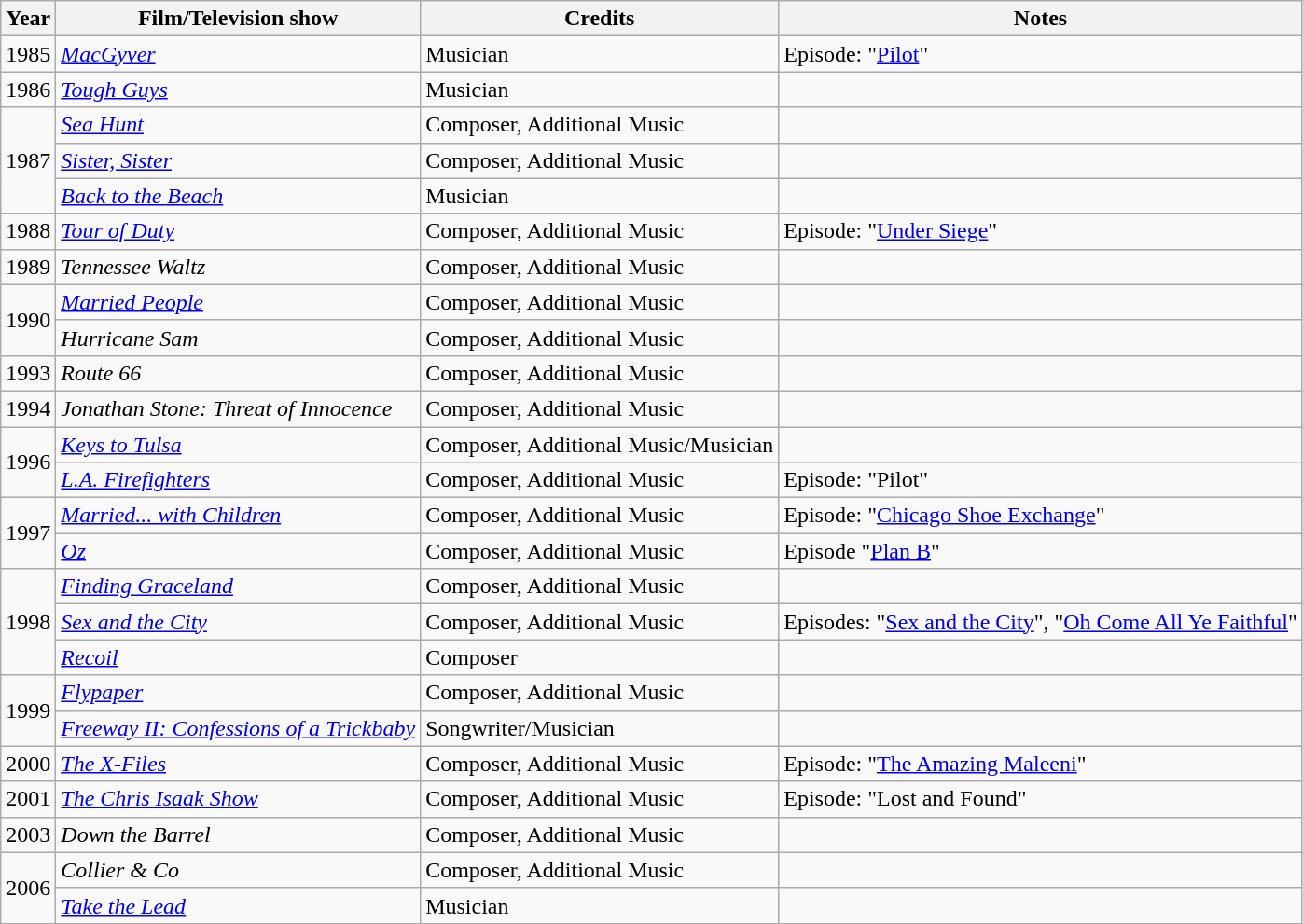<table class="wikitable">
<tr>
<th>Year</th>
<th>Film/Television show</th>
<th>Credits</th>
<th>Notes</th>
</tr>
<tr>
<td>1985</td>
<td><em><a href='#'>MacGyver</a></em></td>
<td>Musician</td>
<td>Episode: "<a href='#'>Pilot</a>"</td>
</tr>
<tr>
<td>1986</td>
<td><em><a href='#'>Tough Guys</a></em></td>
<td>Musician</td>
<td></td>
</tr>
<tr>
<td rowspan="3">1987</td>
<td><em><a href='#'>Sea Hunt</a></em></td>
<td>Composer, Additional Music</td>
<td></td>
</tr>
<tr>
<td><em><a href='#'>Sister, Sister</a></em></td>
<td>Composer, Additional Music</td>
<td></td>
</tr>
<tr>
<td><em><a href='#'>Back to the Beach</a></em></td>
<td>Musician</td>
<td></td>
</tr>
<tr>
<td>1988</td>
<td><em><a href='#'>Tour of Duty</a></em></td>
<td>Composer, Additional Music</td>
<td>Episode: "<a href='#'>Under Siege</a>"</td>
</tr>
<tr>
<td>1989</td>
<td><em>Tennessee Waltz</em></td>
<td>Composer, Additional Music</td>
<td></td>
</tr>
<tr>
<td rowspan="2">1990</td>
<td><em><a href='#'>Married People</a></em></td>
<td>Composer, Additional Music</td>
<td></td>
</tr>
<tr>
<td><em>Hurricane Sam</em></td>
<td>Composer, Additional Music</td>
<td></td>
</tr>
<tr>
<td>1993</td>
<td><em>Route 66</em></td>
<td>Composer, Additional Music</td>
<td></td>
</tr>
<tr>
<td>1994</td>
<td><em>Jonathan Stone: Threat of Innocence</em></td>
<td>Composer, Additional Music</td>
<td></td>
</tr>
<tr>
<td rowspan="2">1996</td>
<td><em><a href='#'>Keys to Tulsa</a></em></td>
<td>Composer, Additional Music/Musician</td>
<td></td>
</tr>
<tr>
<td><em><a href='#'>L.A. Firefighters</a></em></td>
<td>Composer, Additional Music</td>
<td>Episode: "Pilot"</td>
</tr>
<tr>
<td rowspan="2">1997</td>
<td><em><a href='#'>Married... with Children</a></em></td>
<td>Composer, Additional Music</td>
<td>Episode: "<a href='#'>Chicago Shoe Exchange</a>"</td>
</tr>
<tr>
<td><em><a href='#'>Oz</a></em></td>
<td>Composer, Additional Music</td>
<td>Episode "<a href='#'>Plan B</a>"</td>
</tr>
<tr>
<td rowspan="3">1998</td>
<td><em><a href='#'>Finding Graceland</a></em></td>
<td>Composer, Additional Music</td>
<td></td>
</tr>
<tr>
<td><em><a href='#'>Sex and the City</a></em></td>
<td>Composer, Additional Music</td>
<td>Episodes: "<a href='#'>Sex and the City</a>", "<a href='#'>Oh Come All Ye Faithful</a>"</td>
</tr>
<tr>
<td><em><a href='#'>Recoil</a></em></td>
<td>Composer</td>
<td></td>
</tr>
<tr>
<td rowspan="2">1999</td>
<td><em><a href='#'>Flypaper</a></em></td>
<td>Composer, Additional Music</td>
<td></td>
</tr>
<tr>
<td><em><a href='#'>Freeway II: Confessions of a Trickbaby</a></em></td>
<td>Songwriter/Musician</td>
<td></td>
</tr>
<tr>
<td>2000</td>
<td><em><a href='#'>The X-Files</a></em></td>
<td>Composer, Additional Music</td>
<td>Episode: "<a href='#'>The Amazing Maleeni</a>"</td>
</tr>
<tr>
<td>2001</td>
<td><em><a href='#'>The Chris Isaak Show</a></em></td>
<td>Composer, Additional Music</td>
<td>Episode: "Lost and Found"</td>
</tr>
<tr>
<td>2003</td>
<td><em>Down the Barrel</em></td>
<td>Composer, Additional Music</td>
<td></td>
</tr>
<tr>
<td rowspan="2">2006</td>
<td><em>Collier & Co</em></td>
<td>Composer, Additional Music</td>
<td></td>
</tr>
<tr>
<td><em><a href='#'>Take the Lead</a></em></td>
<td>Musician</td>
<td></td>
</tr>
</table>
